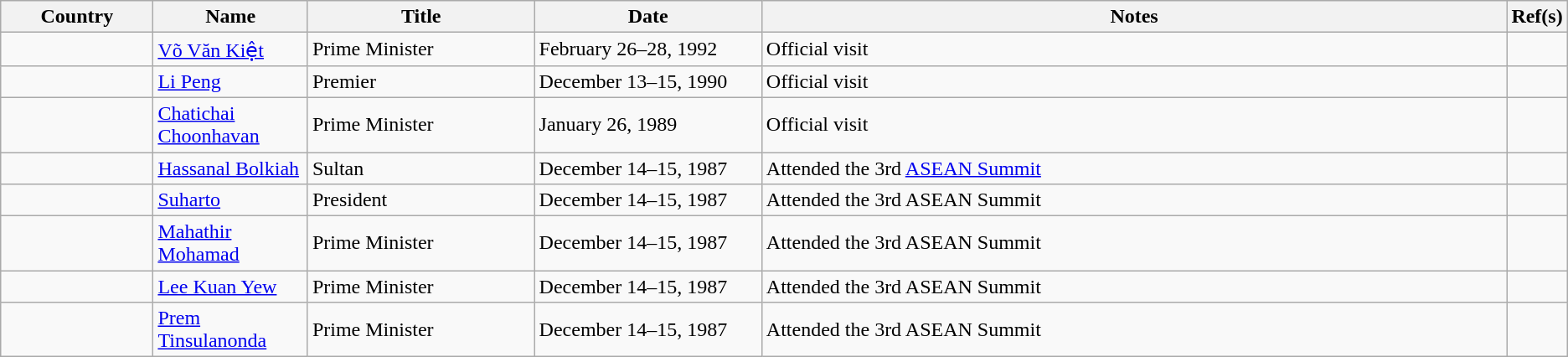<table class="wikitable sortable">
<tr>
<th style="width:10%;">Country</th>
<th style="width:10%;">Name</th>
<th style="width:15%;">Title</th>
<th style="width:15%;">Date</th>
<th style="width:50%;">Notes</th>
<th style="width:5%;">Ref(s)</th>
</tr>
<tr>
<td></td>
<td><a href='#'>Võ Văn Kiệt</a></td>
<td>Prime Minister</td>
<td>February 26–28, 1992</td>
<td>Official visit</td>
<td></td>
</tr>
<tr>
<td></td>
<td><a href='#'>Li Peng</a></td>
<td>Premier</td>
<td>December 13–15, 1990</td>
<td>Official visit</td>
<td></td>
</tr>
<tr>
<td></td>
<td><a href='#'>Chatichai Choonhavan</a></td>
<td>Prime Minister</td>
<td>January 26, 1989</td>
<td>Official visit</td>
<td></td>
</tr>
<tr>
<td></td>
<td><a href='#'>Hassanal Bolkiah</a></td>
<td>Sultan</td>
<td>December 14–15, 1987</td>
<td>Attended the 3rd <a href='#'>ASEAN Summit</a></td>
<td></td>
</tr>
<tr>
<td></td>
<td><a href='#'>Suharto</a></td>
<td>President</td>
<td>December 14–15, 1987</td>
<td>Attended the 3rd ASEAN Summit</td>
<td></td>
</tr>
<tr>
<td></td>
<td><a href='#'>Mahathir Mohamad</a></td>
<td>Prime Minister</td>
<td>December 14–15, 1987</td>
<td>Attended the 3rd ASEAN Summit</td>
<td></td>
</tr>
<tr>
<td></td>
<td><a href='#'>Lee Kuan Yew</a></td>
<td>Prime Minister</td>
<td>December 14–15, 1987</td>
<td>Attended the 3rd ASEAN Summit</td>
<td></td>
</tr>
<tr>
<td></td>
<td><a href='#'>Prem Tinsulanonda</a></td>
<td>Prime Minister</td>
<td>December 14–15, 1987</td>
<td>Attended the 3rd ASEAN Summit</td>
<td></td>
</tr>
</table>
